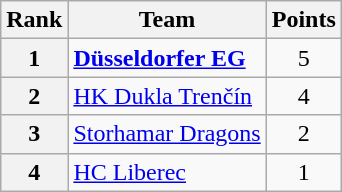<table class="wikitable" style="text-align: center;">
<tr>
<th>Rank</th>
<th>Team</th>
<th>Points</th>
</tr>
<tr>
<th>1</th>
<td style="text-align: left;"> <strong><a href='#'>Düsseldorfer EG</a></strong></td>
<td>5</td>
</tr>
<tr>
<th>2</th>
<td style="text-align: left;"> <a href='#'>HK Dukla Trenčín</a></td>
<td>4</td>
</tr>
<tr>
<th>3</th>
<td style="text-align: left;"> <a href='#'>Storhamar Dragons</a></td>
<td>2</td>
</tr>
<tr>
<th>4</th>
<td style="text-align: left;"> <a href='#'>HC Liberec</a></td>
<td>1</td>
</tr>
</table>
